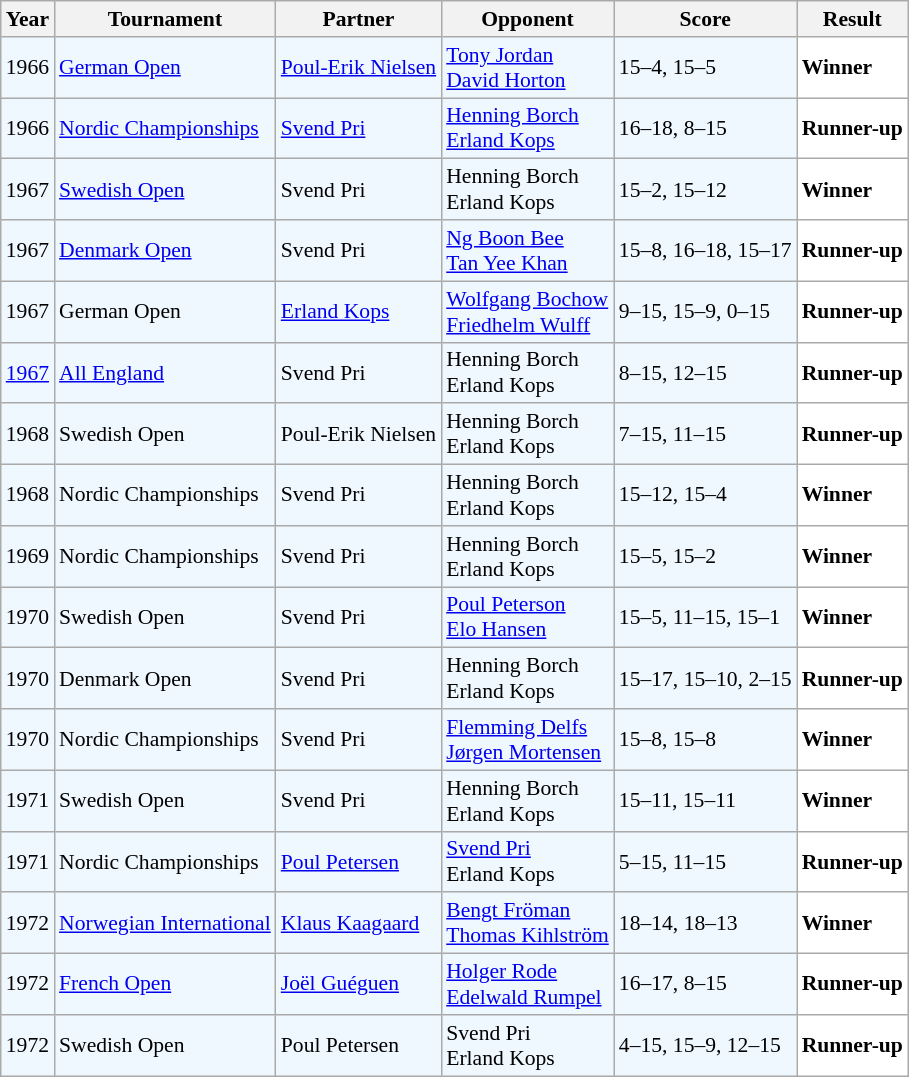<table class="sortable wikitable" style="font-size: 90%;">
<tr>
<th>Year</th>
<th>Tournament</th>
<th>Partner</th>
<th>Opponent</th>
<th>Score</th>
<th>Result</th>
</tr>
<tr style="background:#f0f8ff;">
<td align="center">1966</td>
<td><a href='#'>German Open</a></td>
<td> <a href='#'>Poul-Erik Nielsen</a></td>
<td> <a href='#'>Tony Jordan</a><br> <a href='#'>David Horton</a></td>
<td align="left">15–4, 15–5</td>
<td style="text-align:left; background:white"> <strong>Winner</strong></td>
</tr>
<tr style="background:#f0f8ff;">
<td align="center">1966</td>
<td><a href='#'>Nordic Championships</a></td>
<td> <a href='#'>Svend Pri</a></td>
<td> <a href='#'>Henning Borch</a><br> <a href='#'>Erland Kops</a></td>
<td align="left">16–18, 8–15</td>
<td style="text-align:left; background:white"> <strong>Runner-up</strong></td>
</tr>
<tr style="background:#f0f8ff;">
<td align="center">1967</td>
<td><a href='#'>Swedish Open</a></td>
<td> Svend Pri</td>
<td> Henning Borch<br> Erland Kops</td>
<td align="left">15–2, 15–12</td>
<td style="text-align:left; background:white"> <strong>Winner</strong></td>
</tr>
<tr style="background:#f0f8ff;">
<td align="center">1967</td>
<td><a href='#'>Denmark Open</a></td>
<td> Svend Pri</td>
<td> <a href='#'>Ng Boon Bee</a><br> <a href='#'>Tan Yee Khan</a></td>
<td align="left">15–8, 16–18, 15–17</td>
<td style="text-align:left; background:white"> <strong>Runner-up</strong></td>
</tr>
<tr style="background:#f0f8ff;">
<td align="center">1967</td>
<td>German Open</td>
<td> <a href='#'>Erland Kops</a></td>
<td> <a href='#'>Wolfgang Bochow</a><br> <a href='#'>Friedhelm Wulff</a></td>
<td align="left">9–15, 15–9, 0–15</td>
<td style="text-align:left; background:white"> <strong>Runner-up</strong></td>
</tr>
<tr style="background:#f0f8ff;">
<td align="center"><a href='#'>1967</a></td>
<td align="left"><a href='#'>All England</a></td>
<td align="left"> Svend Pri</td>
<td align="left"> Henning Borch<br> Erland Kops</td>
<td align="left">8–15, 12–15</td>
<td style="text-align:left; background:white"> <strong>Runner-up</strong></td>
</tr>
<tr style="background:#f0f8ff;">
<td align="center">1968</td>
<td>Swedish Open</td>
<td> Poul-Erik Nielsen</td>
<td> Henning Borch<br> Erland Kops</td>
<td align="left">7–15, 11–15</td>
<td style="text-align:left; background:white"> <strong>Runner-up</strong></td>
</tr>
<tr style="background:#f0f8ff;">
<td align="center">1968</td>
<td>Nordic Championships</td>
<td> Svend Pri</td>
<td> Henning Borch<br> Erland Kops</td>
<td align="left">15–12, 15–4</td>
<td style="text-align:left; background:white"> <strong>Winner</strong></td>
</tr>
<tr style="background:#f0f8ff;">
<td align="center">1969</td>
<td>Nordic Championships</td>
<td> Svend Pri</td>
<td> Henning Borch<br> Erland Kops</td>
<td align="left">15–5, 15–2</td>
<td style="text-align:left; background:white"> <strong>Winner</strong></td>
</tr>
<tr style="background:#f0f8ff;">
<td align="center">1970</td>
<td align="left">Swedish Open</td>
<td align="left"> Svend Pri</td>
<td align="left"> <a href='#'>Poul Peterson</a><br> <a href='#'>Elo Hansen</a></td>
<td align="left">15–5, 11–15, 15–1</td>
<td style="text-align:left; background:white"> <strong>Winner</strong></td>
</tr>
<tr style="background:#f0f8ff;">
<td align="center">1970</td>
<td align="left">Denmark Open</td>
<td align="left"> Svend Pri</td>
<td align="left"> Henning Borch<br> Erland Kops</td>
<td align="left">15–17, 15–10, 2–15</td>
<td style="text-align:left; background:white"> <strong>Runner-up</strong></td>
</tr>
<tr style="background:#f0f8ff;">
<td align="center">1970</td>
<td>Nordic Championships</td>
<td> Svend Pri</td>
<td> <a href='#'>Flemming Delfs</a><br> <a href='#'>Jørgen Mortensen</a></td>
<td align="left">15–8, 15–8</td>
<td style="text-align:left; background:white"> <strong>Winner</strong></td>
</tr>
<tr style="background:#f0f8ff;">
<td align="center">1971</td>
<td align="left">Swedish Open</td>
<td align="left"> Svend Pri</td>
<td align="left"> Henning Borch<br> Erland Kops</td>
<td align="left">15–11, 15–11</td>
<td style="text-align:left; background:white"> <strong>Winner</strong></td>
</tr>
<tr style="background:#f0f8ff;">
<td align="center">1971</td>
<td align="left">Nordic Championships</td>
<td align="left"> <a href='#'>Poul Petersen</a></td>
<td align="left"> <a href='#'>Svend Pri</a><br> Erland Kops</td>
<td align="left">5–15, 11–15</td>
<td style="text-align:left; background:white"> <strong>Runner-up</strong></td>
</tr>
<tr style="background:#f0f8ff;">
<td align="center">1972</td>
<td align="left"><a href='#'>Norwegian International</a></td>
<td align="left"> <a href='#'>Klaus Kaagaard</a></td>
<td align="left"> <a href='#'>Bengt Fröman</a><br> <a href='#'>Thomas Kihlström</a></td>
<td align="left">18–14, 18–13</td>
<td style="text-align:left; background:white"> <strong>Winner</strong></td>
</tr>
<tr style="background:#f0f8ff;">
<td align="center">1972</td>
<td align="left"><a href='#'>French Open</a></td>
<td align="left"> <a href='#'>Joël Guéguen</a></td>
<td align="left"> <a href='#'>Holger Rode</a><br> <a href='#'>Edelwald Rumpel</a></td>
<td align="left">16–17, 8–15</td>
<td style="text-align:left; background:white"> <strong>Runner-up</strong></td>
</tr>
<tr style="background:#f0f8ff;">
<td align="center">1972</td>
<td align="left">Swedish Open</td>
<td align="left"> Poul Petersen</td>
<td align="left"> Svend Pri<br> Erland Kops</td>
<td align="left">4–15, 15–9, 12–15</td>
<td style="text-align:left; background:white"> <strong>Runner-up</strong></td>
</tr>
</table>
